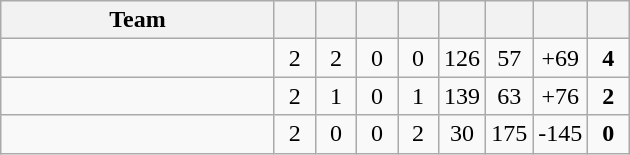<table class=wikitable style="text-align:center">
<tr>
<th width=175>Team</th>
<th width=20 abbr=Played></th>
<th width=20 abbr=Won></th>
<th width=20 abbr=Drawn></th>
<th width=20 abbr=Lost></th>
<th width=20 abbr=Goal For></th>
<th width=20 abbr=Goal Against></th>
<th width=20 abbr=Goal Difference></th>
<th width=20 abbr=Points></th>
</tr>
<tr>
<td align=left></td>
<td>2</td>
<td>2</td>
<td>0</td>
<td>0</td>
<td>126</td>
<td>57</td>
<td>+69</td>
<td><strong>4</strong></td>
</tr>
<tr>
<td align=left></td>
<td>2</td>
<td>1</td>
<td>0</td>
<td>1</td>
<td>139</td>
<td>63</td>
<td>+76</td>
<td><strong>2</strong></td>
</tr>
<tr>
<td align=left></td>
<td>2</td>
<td>0</td>
<td>0</td>
<td>2</td>
<td>30</td>
<td>175</td>
<td>-145</td>
<td><strong>0</strong></td>
</tr>
</table>
